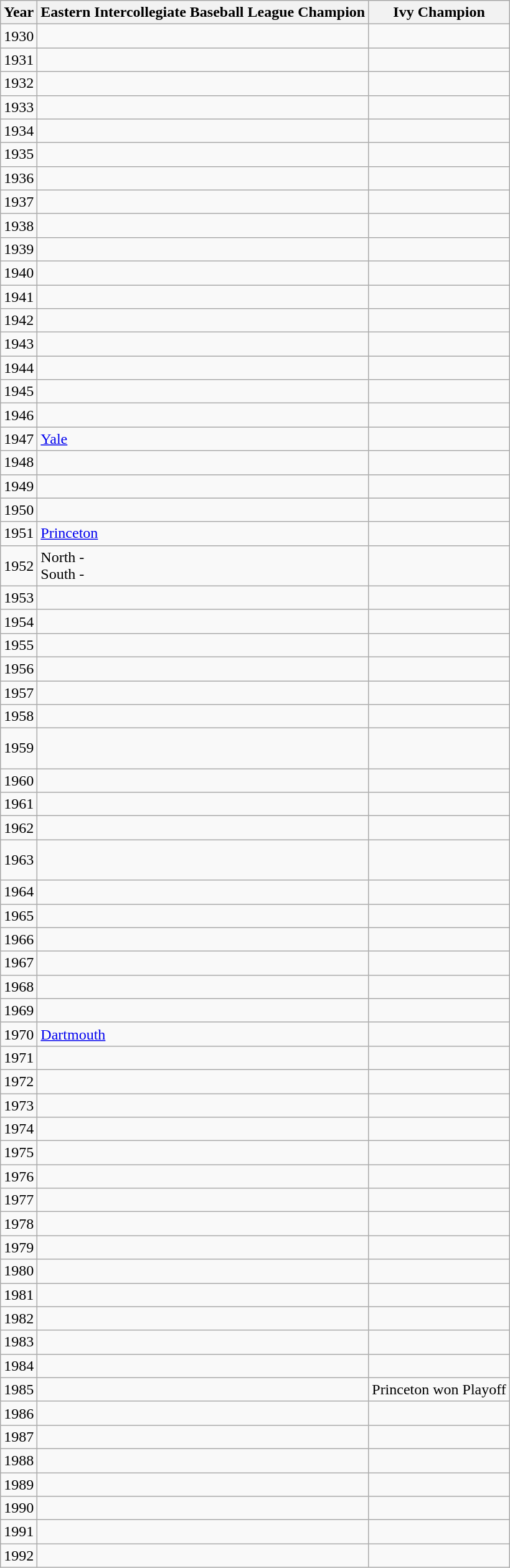<table class="wikitable sortable">
<tr>
<th>Year</th>
<th>Eastern Intercollegiate Baseball League Champion</th>
<th>Ivy Champion</th>
</tr>
<tr>
<td>1930</td>
<td></td>
<td></td>
</tr>
<tr>
<td>1931</td>
<td></td>
<td></td>
</tr>
<tr>
<td>1932</td>
<td></td>
<td></td>
</tr>
<tr>
<td>1933</td>
<td></td>
<td></td>
</tr>
<tr>
<td>1934</td>
<td></td>
<td></td>
</tr>
<tr>
<td>1935</td>
<td></td>
<td></td>
</tr>
<tr>
<td>1936</td>
<td><br></td>
<td></td>
</tr>
<tr>
<td>1937</td>
<td></td>
<td></td>
</tr>
<tr>
<td>1938</td>
<td></td>
<td></td>
</tr>
<tr>
<td>1939</td>
<td><br></td>
<td></td>
</tr>
<tr>
<td>1940</td>
<td></td>
<td></td>
</tr>
<tr>
<td>1941</td>
<td></td>
<td></td>
</tr>
<tr>
<td>1942</td>
<td></td>
<td></td>
</tr>
<tr>
<td>1943</td>
<td></td>
<td></td>
</tr>
<tr>
<td>1944</td>
<td></td>
<td></td>
</tr>
<tr>
<td>1945</td>
<td></td>
<td></td>
</tr>
<tr>
<td>1946</td>
<td></td>
<td></td>
</tr>
<tr>
<td>1947</td>
<td><a href='#'>Yale</a></td>
<td></td>
</tr>
<tr>
<td>1948</td>
<td></td>
<td></td>
</tr>
<tr>
<td>1949</td>
<td></td>
<td></td>
</tr>
<tr>
<td>1950</td>
<td><br></td>
<td></td>
</tr>
<tr>
<td>1951</td>
<td><a href='#'>Princeton</a></td>
<td></td>
</tr>
<tr>
<td>1952</td>
<td>North - <br>South - </td>
<td></td>
</tr>
<tr>
<td>1953</td>
<td></td>
<td></td>
</tr>
<tr>
<td>1954</td>
<td></td>
<td></td>
</tr>
<tr>
<td>1955</td>
<td></td>
<td></td>
</tr>
<tr>
<td>1956</td>
<td></td>
<td></td>
</tr>
<tr>
<td>1957</td>
<td></td>
<td></td>
</tr>
<tr>
<td>1958</td>
<td></td>
<td></td>
</tr>
<tr>
<td>1959</td>
<td></td>
<td><br><br></td>
</tr>
<tr>
<td>1960</td>
<td></td>
<td></td>
</tr>
<tr>
<td>1961</td>
<td></td>
<td></td>
</tr>
<tr>
<td>1962</td>
<td></td>
<td></td>
</tr>
<tr>
<td>1963</td>
<td><br><br></td>
<td></td>
</tr>
<tr>
<td>1964</td>
<td></td>
<td></td>
</tr>
<tr>
<td>1965</td>
<td></td>
<td></td>
</tr>
<tr>
<td>1966</td>
<td></td>
<td></td>
</tr>
<tr>
<td>1967</td>
<td></td>
<td></td>
</tr>
<tr>
<td>1968</td>
<td></td>
<td></td>
</tr>
<tr>
<td>1969</td>
<td></td>
<td></td>
</tr>
<tr>
<td>1970</td>
<td><a href='#'>Dartmouth</a></td>
<td></td>
</tr>
<tr>
<td>1971</td>
<td></td>
<td></td>
</tr>
<tr>
<td>1972</td>
<td><br></td>
<td></td>
</tr>
<tr>
<td>1973</td>
<td></td>
<td></td>
</tr>
<tr>
<td>1974</td>
<td></td>
<td></td>
</tr>
<tr>
<td>1975</td>
<td></td>
<td></td>
</tr>
<tr>
<td>1976</td>
<td></td>
<td></td>
</tr>
<tr>
<td>1977</td>
<td><br></td>
<td></td>
</tr>
<tr>
<td>1978</td>
<td></td>
<td></td>
</tr>
<tr>
<td>1979</td>
<td></td>
<td></td>
</tr>
<tr>
<td>1980</td>
<td></td>
<td></td>
</tr>
<tr>
<td>1981</td>
<td></td>
<td></td>
</tr>
<tr>
<td>1982</td>
<td></td>
<td></td>
</tr>
<tr>
<td>1983</td>
<td></td>
<td></td>
</tr>
<tr>
<td>1984</td>
<td></td>
<td></td>
</tr>
<tr>
<td>1985</td>
<td><br></td>
<td>Princeton won Playoff</td>
</tr>
<tr>
<td>1986</td>
<td></td>
<td></td>
</tr>
<tr>
<td>1987</td>
<td></td>
<td></td>
</tr>
<tr>
<td>1988</td>
<td></td>
<td></td>
</tr>
<tr>
<td>1989</td>
<td></td>
<td></td>
</tr>
<tr>
<td>1990</td>
<td></td>
<td></td>
</tr>
<tr>
<td>1991</td>
<td></td>
<td></td>
</tr>
<tr>
<td>1992</td>
<td></td>
<td></td>
</tr>
</table>
